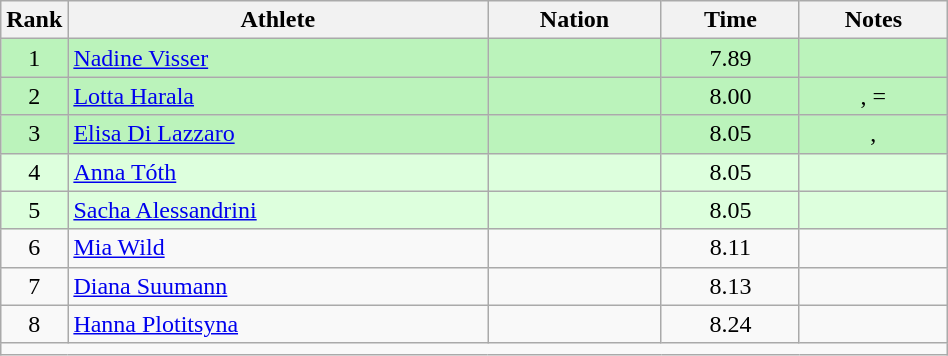<table class="wikitable sortable" style="text-align:center;width: 50%;">
<tr>
<th scope="col" style="width: 10px;">Rank</th>
<th scope="col">Athlete</th>
<th scope="col">Nation</th>
<th scope="col">Time</th>
<th scope="col">Notes</th>
</tr>
<tr bgcolor=bbf3bb>
<td>1</td>
<td align=left><a href='#'>Nadine Visser</a></td>
<td align=left></td>
<td>7.89</td>
<td></td>
</tr>
<tr bgcolor=bbf3bb>
<td>2</td>
<td align=left><a href='#'>Lotta Harala</a></td>
<td align=left></td>
<td>8.00</td>
<td>, =</td>
</tr>
<tr bgcolor=bbf3bb>
<td>3</td>
<td align=left><a href='#'>Elisa Di Lazzaro</a></td>
<td align=left></td>
<td>8.05 </td>
<td>, </td>
</tr>
<tr bgcolor=ddffdd>
<td>4</td>
<td align=left><a href='#'>Anna Tóth</a></td>
<td align=left></td>
<td>8.05 </td>
<td></td>
</tr>
<tr bgcolor=ddffdd>
<td>5</td>
<td align=left><a href='#'>Sacha Alessandrini</a></td>
<td align=left></td>
<td>8.05 </td>
<td></td>
</tr>
<tr>
<td>6</td>
<td align=left><a href='#'>Mia Wild</a></td>
<td align=left></td>
<td>8.11</td>
<td></td>
</tr>
<tr>
<td>7</td>
<td align=left><a href='#'>Diana Suumann</a></td>
<td align=left></td>
<td>8.13</td>
<td></td>
</tr>
<tr>
<td>8</td>
<td align=left><a href='#'>Hanna Plotitsyna</a></td>
<td align=left></td>
<td>8.24</td>
<td></td>
</tr>
<tr class="sortbottom">
<td colspan="5"></td>
</tr>
</table>
